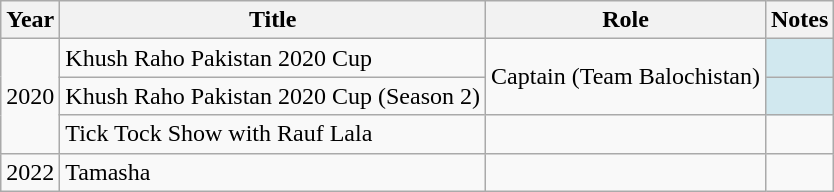<table class="wikitable">
<tr>
<th>Year</th>
<th>Title</th>
<th>Role</th>
<th>Notes</th>
</tr>
<tr>
<td rowspan=3>2020</td>
<td>Khush Raho Pakistan 2020 Cup<em></td>
<td rowspan=2>Captain (Team Balochistan)</td>
<td style="background:#D1E8EF;"></td>
</tr>
<tr>
<td></em>Khush Raho Pakistan 2020 Cup (Season 2)<em></td>
<td style="background:#D1E8EF;"></td>
</tr>
<tr>
<td></em>Tick Tock Show with Rauf Lala<em></td>
<td></td>
<td></td>
</tr>
<tr>
<td>2022</td>
<td></em>Tamasha<em></td>
<td></td>
<td></td>
</tr>
</table>
